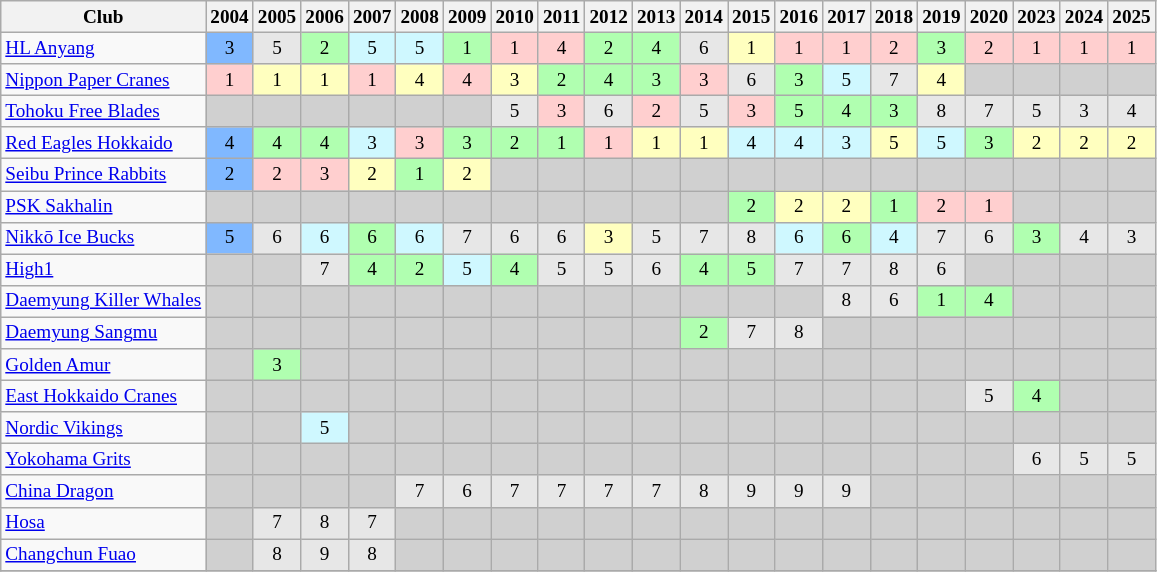<table class="wikitable" style="font-size: 80%;">
<tr>
<th>Club</th>
<th>2004</th>
<th>2005</th>
<th>2006</th>
<th>2007</th>
<th>2008</th>
<th>2009</th>
<th>2010</th>
<th>2011</th>
<th>2012</th>
<th>2013</th>
<th>2014</th>
<th>2015</th>
<th>2016</th>
<th>2017</th>
<th>2018</th>
<th>2019</th>
<th>2020</th>
<th>2023</th>
<th>2024</th>
<th>2025</th>
</tr>
<tr align="center">
<td align="left"> <a href='#'>HL Anyang</a></td>
<td bgcolor="#80b8ff">3</td>
<td bgcolor="#e7e7e7">5</td>
<td bgcolor="#b0ffb0">2</td>
<td bgcolor="#cff8ff">5</td>
<td bgcolor="#cff8ff">5</td>
<td bgcolor="#b0ffb0">1</td>
<td bgcolor="#ffcfcf">1</td>
<td bgcolor="#ffcfcf">4</td>
<td bgcolor="#b0ffb0">2</td>
<td bgcolor="#b0ffb0">4</td>
<td bgcolor="#e7e7e7">6</td>
<td bgcolor="#ffffbf">1</td>
<td bgcolor="#ffcfcf">1</td>
<td bgcolor="#ffcfcf">1</td>
<td bgcolor="#ffcfcf">2</td>
<td bgcolor="#b0ffb0">3</td>
<td bgcolor="#ffcfcf">2</td>
<td bgcolor="#ffcfcf">1</td>
<td bgcolor="#ffcfcf">1</td>
<td bgcolor="#ffcfcf">1</td>
</tr>
<tr align="center">
<td align="left"> <a href='#'>Nippon Paper Cranes</a></td>
<td bgcolor="#ffcfcf">1</td>
<td bgcolor="#ffffbf">1</td>
<td bgcolor="#ffffbf">1</td>
<td bgcolor="#ffcfcf">1</td>
<td bgcolor="#ffffbf">4</td>
<td bgcolor="#ffcfcf">4</td>
<td bgcolor="#ffffbf">3</td>
<td bgcolor="#b0ffb0">2</td>
<td bgcolor="#b0ffb0">4</td>
<td bgcolor="#b0ffb0">3</td>
<td bgcolor="#ffcfcf">3</td>
<td bgcolor="#e7e7e7">6</td>
<td bgcolor="#b0ffb0">3</td>
<td bgcolor="#cff8ff">5</td>
<td bgcolor="#e7e7e7">7</td>
<td bgcolor="#ffffbf">4</td>
<td bgcolor="#d0d0d0"></td>
<td bgcolor="#d0d0d0"></td>
<td bgcolor="#d0d0d0"></td>
<td bgcolor="#d0d0d0"></td>
</tr>
<tr align="center">
<td align="left"> <a href='#'>Tohoku Free Blades</a></td>
<td bgcolor="#d0d0d0"></td>
<td bgcolor="#d0d0d0"></td>
<td bgcolor="#d0d0d0"></td>
<td bgcolor="#d0d0d0"></td>
<td bgcolor="#d0d0d0"></td>
<td bgcolor="#d0d0d0"></td>
<td bgcolor="#e7e7e7">5</td>
<td bgcolor="#ffcfcf">3</td>
<td bgcolor="#e7e7e7">6</td>
<td bgcolor="#ffcfcf">2</td>
<td bgcolor="#e7e7e7">5</td>
<td bgcolor="#ffcfcf">3</td>
<td bgcolor="#b0ffb0">5</td>
<td bgcolor="#b0ffb0">4</td>
<td bgcolor="#b0ffb0">3</td>
<td bgcolor="#e7e7e7">8</td>
<td bgcolor="#e7e7e7">7</td>
<td bgcolor="#e7e7e7">5</td>
<td bgcolor="#e7e7e7">3</td>
<td bgcolor="#e7e7e7">4</td>
</tr>
<tr align="center">
<td align="left"> <a href='#'>Red Eagles Hokkaido</a></td>
<td bgcolor="#80b8ff">4</td>
<td bgcolor="#b0ffb0">4</td>
<td bgcolor="#b0ffb0">4</td>
<td bgcolor="#cff8ff">3</td>
<td bgcolor="#ffcfcf">3</td>
<td bgcolor="#b0ffb0">3</td>
<td bgcolor="#b0ffb0">2</td>
<td bgcolor="#b0ffb0">1</td>
<td bgcolor="#ffcfcf">1</td>
<td bgcolor="#ffffbf">1</td>
<td bgcolor="#ffffbf">1</td>
<td bgcolor="#cff8ff">4</td>
<td bgcolor="#cff8ff">4</td>
<td bgcolor="#cff8ff">3</td>
<td bgcolor="#ffffbf">5</td>
<td bgcolor="#cff8ff">5</td>
<td bgcolor="#b0ffb0">3</td>
<td bgcolor="#ffffbf">2</td>
<td bgcolor="#ffffbf">2</td>
<td bgcolor="#ffffbf">2</td>
</tr>
<tr align="center">
<td align="left"> <a href='#'>Seibu Prince Rabbits</a></td>
<td bgcolor="#80b8ff">2</td>
<td bgcolor="#ffcfcf">2</td>
<td bgcolor="#ffcfcf">3</td>
<td bgcolor="#ffffbf">2</td>
<td bgcolor="#b0ffb0">1</td>
<td bgcolor="#ffffbf">2</td>
<td bgcolor="#d0d0d0"></td>
<td bgcolor="#d0d0d0"></td>
<td bgcolor="#d0d0d0"></td>
<td bgcolor="#d0d0d0"></td>
<td bgcolor="#d0d0d0"></td>
<td bgcolor="#d0d0d0"></td>
<td bgcolor="#d0d0d0"></td>
<td bgcolor="#d0d0d0"></td>
<td bgcolor="#d0d0d0"></td>
<td bgcolor="#d0d0d0"></td>
<td bgcolor="#d0d0d0"></td>
<td bgcolor="#d0d0d0"></td>
<td bgcolor="#d0d0d0"></td>
<td bgcolor="#d0d0d0"></td>
</tr>
<tr align="center">
<td align="left"> <a href='#'>PSK Sakhalin</a></td>
<td bgcolor="#d0d0d0"></td>
<td bgcolor="#d0d0d0"></td>
<td bgcolor="#d0d0d0"></td>
<td bgcolor="#d0d0d0"></td>
<td bgcolor="#d0d0d0"></td>
<td bgcolor="#d0d0d0"></td>
<td bgcolor="#d0d0d0"></td>
<td bgcolor="#d0d0d0"></td>
<td bgcolor="#d0d0d0"></td>
<td bgcolor="#d0d0d0"></td>
<td bgcolor="#d0d0d0"></td>
<td bgcolor="#b0ffb0">2</td>
<td bgcolor="#ffffbf">2</td>
<td bgcolor="#ffffbf">2</td>
<td bgcolor="#b0ffb0">1</td>
<td bgcolor="#ffcfcf">2</td>
<td bgcolor="#ffcfcf">1</td>
<td bgcolor="#d0d0d0"></td>
<td bgcolor="#d0d0d0"></td>
<td bgcolor="#d0d0d0"></td>
</tr>
<tr align="center">
<td align="left"> <a href='#'>Nikkō Ice Bucks</a></td>
<td bgcolor="#80b8ff">5</td>
<td bgcolor="#e7e7e7">6</td>
<td bgcolor="#cff8ff">6</td>
<td bgcolor="#b0ffb0">6</td>
<td bgcolor="#cff8ff">6</td>
<td bgcolor="#e7e7e7">7</td>
<td bgcolor="#e7e7e7">6</td>
<td bgcolor="#e7e7e7">6</td>
<td bgcolor="#ffffbf">3</td>
<td bgcolor="#e7e7e7">5</td>
<td bgcolor="#e7e7e7">7</td>
<td bgcolor="#e7e7e7">8</td>
<td bgcolor="#cff8ff">6</td>
<td bgcolor="#b0ffb0">6</td>
<td bgcolor="#cff8ff">4</td>
<td bgcolor="#e7e7e7">7</td>
<td bgcolor="#e7e7e7">6</td>
<td bgcolor="#b0ffb0">3</td>
<td bgcolor="#e7e7e7">4</td>
<td bgcolor="#e7e7e7">3</td>
</tr>
<tr align="center">
<td align="left"> <a href='#'>High1</a></td>
<td bgcolor="#d0d0d0"></td>
<td bgcolor="#d0d0d0"></td>
<td bgcolor="#e7e7e7">7</td>
<td bgcolor="#b0ffb0">4</td>
<td bgcolor="#b0ffb0">2</td>
<td bgcolor="#cff8ff">5</td>
<td bgcolor="#b0ffb0">4</td>
<td bgcolor="#e7e7e7">5</td>
<td bgcolor="#e7e7e7">5</td>
<td bgcolor="#e7e7e7">6</td>
<td bgcolor="#b0ffb0">4</td>
<td bgcolor="#b0ffb0">5</td>
<td bgcolor="#e7e7e7">7</td>
<td bgcolor="#e7e7e7">7</td>
<td bgcolor="#e7e7e7">8</td>
<td bgcolor="#e7e7e7">6</td>
<td bgcolor="#d0d0d0"></td>
<td bgcolor="#d0d0d0"></td>
<td bgcolor="#d0d0d0"></td>
<td bgcolor="#d0d0d0"></td>
</tr>
<tr align="center">
<td align="left"> <a href='#'>Daemyung Killer Whales</a></td>
<td bgcolor="#d0d0d0"></td>
<td bgcolor="#d0d0d0"></td>
<td bgcolor="#d0d0d0"></td>
<td bgcolor="#d0d0d0"></td>
<td bgcolor="#d0d0d0"></td>
<td bgcolor="#d0d0d0"></td>
<td bgcolor="#d0d0d0"></td>
<td bgcolor="#d0d0d0"></td>
<td bgcolor="#d0d0d0"></td>
<td bgcolor="#d0d0d0"></td>
<td bgcolor="#d0d0d0"></td>
<td bgcolor="#d0d0d0"></td>
<td bgcolor="#d0d0d0"></td>
<td bgcolor="#e7e7e7">8</td>
<td bgcolor="#e7e7e7">6</td>
<td bgcolor="#b0ffb0">1</td>
<td bgcolor="#b0ffb0">4</td>
<td bgcolor="#d0d0d0"></td>
<td bgcolor="#d0d0d0"></td>
<td bgcolor="#d0d0d0"></td>
</tr>
<tr align="center">
<td align="left"> <a href='#'>Daemyung Sangmu</a></td>
<td bgcolor="#d0d0d0"></td>
<td bgcolor="#d0d0d0"></td>
<td bgcolor="#d0d0d0"></td>
<td bgcolor="#d0d0d0"></td>
<td bgcolor="#d0d0d0"></td>
<td bgcolor="#d0d0d0"></td>
<td bgcolor="#d0d0d0"></td>
<td bgcolor="#d0d0d0"></td>
<td bgcolor="#d0d0d0"></td>
<td bgcolor="#d0d0d0"></td>
<td bgcolor="#b0ffb0">2</td>
<td bgcolor="#e7e7e7">7</td>
<td bgcolor="#e7e7e7">8</td>
<td bgcolor="#d0d0d0"></td>
<td bgcolor="#d0d0d0"></td>
<td bgcolor="#d0d0d0"></td>
<td bgcolor="#d0d0d0"></td>
<td bgcolor="#d0d0d0"></td>
<td bgcolor="#d0d0d0"></td>
<td bgcolor="#d0d0d0"></td>
</tr>
<tr align="center">
<td align="left"> <a href='#'>Golden Amur</a></td>
<td bgcolor="#d0d0d0"></td>
<td bgcolor="#b0ffb0">3</td>
<td bgcolor="#d0d0d0"></td>
<td bgcolor="#d0d0d0"></td>
<td bgcolor="#d0d0d0"></td>
<td bgcolor="#d0d0d0"></td>
<td bgcolor="#d0d0d0"></td>
<td bgcolor="#d0d0d0"></td>
<td bgcolor="#d0d0d0"></td>
<td bgcolor="#d0d0d0"></td>
<td bgcolor="#d0d0d0"></td>
<td bgcolor="#d0d0d0"></td>
<td bgcolor="#d0d0d0"></td>
<td bgcolor="#d0d0d0"></td>
<td bgcolor="#d0d0d0"></td>
<td bgcolor="#d0d0d0"></td>
<td bgcolor="#d0d0d0"></td>
<td bgcolor="#d0d0d0"></td>
<td bgcolor="#d0d0d0"></td>
<td bgcolor="#d0d0d0"></td>
</tr>
<tr align="center">
<td align="left"> <a href='#'>East Hokkaido Cranes</a></td>
<td bgcolor="#d0d0d0"></td>
<td bgcolor="#d0d0d0"></td>
<td bgcolor="#d0d0d0"></td>
<td bgcolor="#d0d0d0"></td>
<td bgcolor="#d0d0d0"></td>
<td bgcolor="#d0d0d0"></td>
<td bgcolor="#d0d0d0"></td>
<td bgcolor="#d0d0d0"></td>
<td bgcolor="#d0d0d0"></td>
<td bgcolor="#d0d0d0"></td>
<td bgcolor="#d0d0d0"></td>
<td bgcolor="#d0d0d0"></td>
<td bgcolor="#d0d0d0"></td>
<td bgcolor="#d0d0d0"></td>
<td bgcolor="#d0d0d0"></td>
<td bgcolor="#d0d0d0"></td>
<td bgcolor="#e7e7e7">5</td>
<td bgcolor="#b0ffb0">4</td>
<td bgcolor="#d0d0d0"></td>
<td bgcolor="#d0d0d0"></td>
</tr>
<tr align="center">
<td align="left"> <a href='#'>Nordic Vikings</a></td>
<td bgcolor="#d0d0d0"></td>
<td bgcolor="#d0d0d0"></td>
<td bgcolor="#cff8ff">5</td>
<td bgcolor="#d0d0d0"></td>
<td bgcolor="#d0d0d0"></td>
<td bgcolor="#d0d0d0"></td>
<td bgcolor="#d0d0d0"></td>
<td bgcolor="#d0d0d0"></td>
<td bgcolor="#d0d0d0"></td>
<td bgcolor="#d0d0d0"></td>
<td bgcolor="#d0d0d0"></td>
<td bgcolor="#d0d0d0"></td>
<td bgcolor="#d0d0d0"></td>
<td bgcolor="#d0d0d0"></td>
<td bgcolor="#d0d0d0"></td>
<td bgcolor="#d0d0d0"></td>
<td bgcolor="#d0d0d0"></td>
<td bgcolor="#d0d0d0"></td>
<td bgcolor="#d0d0d0"></td>
<td bgcolor="#d0d0d0"></td>
</tr>
<tr align="center">
<td align="left"> <a href='#'>Yokohama Grits</a></td>
<td bgcolor="#d0d0d0"></td>
<td bgcolor="#d0d0d0"></td>
<td bgcolor="#d0d0d0"></td>
<td bgcolor="#d0d0d0"></td>
<td bgcolor="#d0d0d0"></td>
<td bgcolor="#d0d0d0"></td>
<td bgcolor="#d0d0d0"></td>
<td bgcolor="#d0d0d0"></td>
<td bgcolor="#d0d0d0"></td>
<td bgcolor="#d0d0d0"></td>
<td bgcolor="#d0d0d0"></td>
<td bgcolor="#d0d0d0"></td>
<td bgcolor="#d0d0d0"></td>
<td bgcolor="#d0d0d0"></td>
<td bgcolor="#d0d0d0"></td>
<td bgcolor="#d0d0d0"></td>
<td bgcolor="#d0d0d0"></td>
<td bgcolor="#e7e7e7">6</td>
<td bgcolor="#e7e7e7">5</td>
<td bgcolor="#e7e7e7">5</td>
</tr>
<tr align="center">
<td align="left"> <a href='#'>China Dragon</a></td>
<td bgcolor="#d0d0d0"></td>
<td bgcolor="#d0d0d0"></td>
<td bgcolor="#d0d0d0"></td>
<td bgcolor="#d0d0d0"></td>
<td bgcolor="#e7e7e7">7</td>
<td bgcolor="#e7e7e7">6</td>
<td bgcolor="#e7e7e7">7</td>
<td bgcolor="#e7e7e7">7</td>
<td bgcolor="#e7e7e7">7</td>
<td bgcolor="#e7e7e7">7</td>
<td bgcolor="#e7e7e7">8</td>
<td bgcolor="#e7e7e7">9</td>
<td bgcolor="#e7e7e7">9</td>
<td bgcolor="#e7e7e7">9</td>
<td bgcolor="#d0d0d0"></td>
<td bgcolor="#d0d0d0"></td>
<td bgcolor="#d0d0d0"></td>
<td bgcolor="#d0d0d0"></td>
<td bgcolor="#d0d0d0"></td>
<td bgcolor="#d0d0d0"></td>
</tr>
<tr align="center">
<td align="left"> <a href='#'>Hosa</a></td>
<td bgcolor="#d0d0d0"></td>
<td bgcolor="#e7e7e7">7</td>
<td bgcolor="#e7e7e7">8</td>
<td bgcolor="#e7e7e7">7</td>
<td bgcolor="#d0d0d0"></td>
<td bgcolor="#d0d0d0"></td>
<td bgcolor="#d0d0d0"></td>
<td bgcolor="#d0d0d0"></td>
<td bgcolor="#d0d0d0"></td>
<td bgcolor="#d0d0d0"></td>
<td bgcolor="#d0d0d0"></td>
<td bgcolor="#d0d0d0"></td>
<td bgcolor="#d0d0d0"></td>
<td bgcolor="#d0d0d0"></td>
<td bgcolor="#d0d0d0"></td>
<td bgcolor="#d0d0d0"></td>
<td bgcolor="#d0d0d0"></td>
<td bgcolor="#d0d0d0"></td>
<td bgcolor="#d0d0d0"></td>
<td bgcolor="#d0d0d0"></td>
</tr>
<tr align="center">
<td align="left"> <a href='#'>Changchun Fuao</a></td>
<td bgcolor="#d0d0d0"></td>
<td bgcolor="#e7e7e7">8</td>
<td bgcolor="#e7e7e7">9</td>
<td bgcolor="#e7e7e7">8</td>
<td bgcolor="#d0d0d0"></td>
<td bgcolor="#d0d0d0"></td>
<td bgcolor="#d0d0d0"></td>
<td bgcolor="#d0d0d0"></td>
<td bgcolor="#d0d0d0"></td>
<td bgcolor="#d0d0d0"></td>
<td bgcolor="#d0d0d0"></td>
<td bgcolor="#d0d0d0"></td>
<td bgcolor="#d0d0d0"></td>
<td bgcolor="#d0d0d0"></td>
<td bgcolor="#d0d0d0"></td>
<td bgcolor="#d0d0d0"></td>
<td bgcolor="#d0d0d0"></td>
<td bgcolor="#d0d0d0"></td>
<td bgcolor="#d0d0d0"></td>
<td bgcolor="#d0d0d0"></td>
</tr>
<tr>
</tr>
</table>
